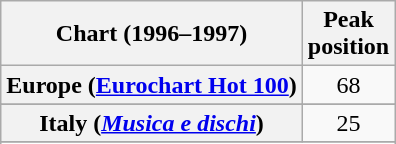<table class="wikitable sortable plainrowheaders">
<tr>
<th>Chart (1996–1997)</th>
<th>Peak<br>position</th>
</tr>
<tr>
<th scope="row">Europe (<a href='#'>Eurochart Hot 100</a>)</th>
<td align="center">68</td>
</tr>
<tr>
</tr>
<tr>
</tr>
<tr>
<th scope="row">Italy (<em><a href='#'>Musica e dischi</a></em>)</th>
<td align="center">25</td>
</tr>
<tr>
</tr>
<tr>
</tr>
<tr>
</tr>
<tr>
</tr>
<tr>
</tr>
<tr>
</tr>
<tr>
</tr>
</table>
